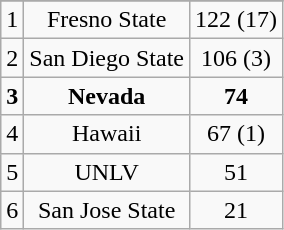<table class="wikitable" style="display: inline-table;">
<tr align="center">
</tr>
<tr align="center">
<td>1</td>
<td>Fresno State</td>
<td>122 (17)</td>
</tr>
<tr align="center">
<td>2</td>
<td>San Diego State</td>
<td>106 (3)</td>
</tr>
<tr align="center">
<td><strong>3</strong></td>
<td><strong>Nevada</strong></td>
<td><strong>74</strong></td>
</tr>
<tr align="center">
<td>4</td>
<td>Hawaii</td>
<td>67 (1)</td>
</tr>
<tr align="center">
<td>5</td>
<td>UNLV</td>
<td>51</td>
</tr>
<tr align="center">
<td>6</td>
<td>San Jose State</td>
<td>21</td>
</tr>
</table>
